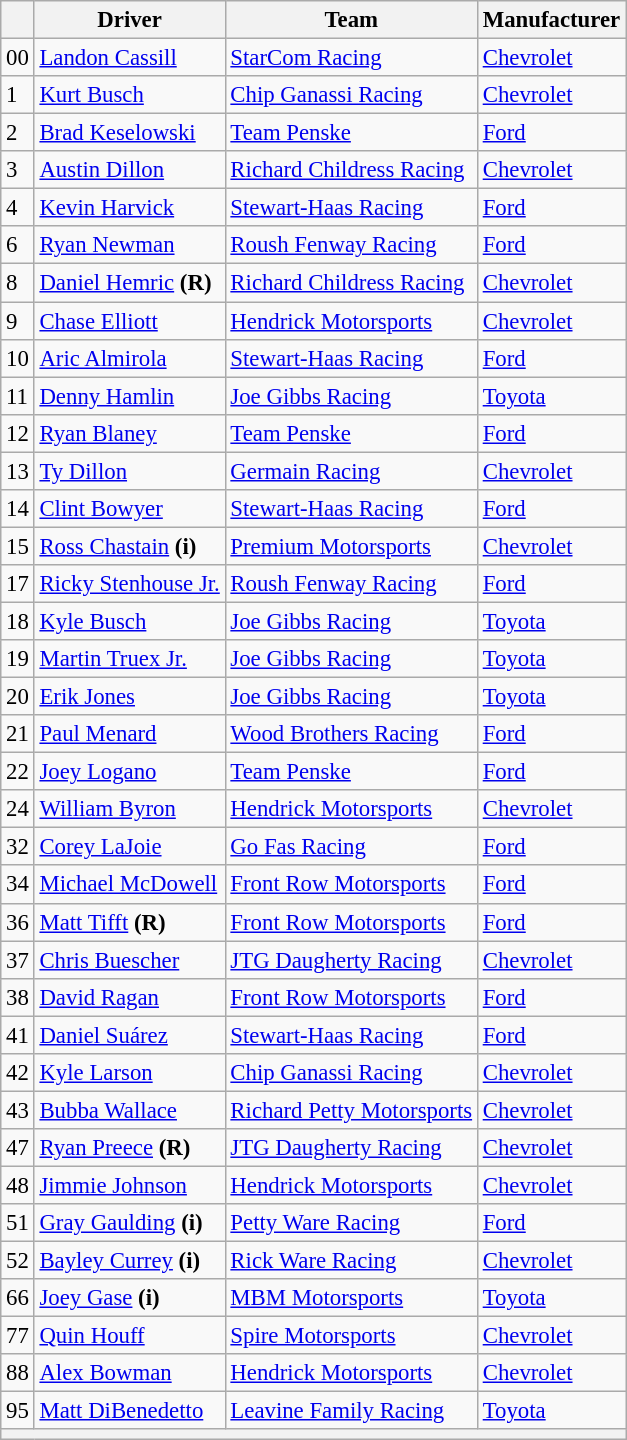<table class="wikitable" style="font-size:95%">
<tr>
<th></th>
<th>Driver</th>
<th>Team</th>
<th>Manufacturer</th>
</tr>
<tr>
<td>00</td>
<td><a href='#'>Landon Cassill</a></td>
<td><a href='#'>StarCom Racing</a></td>
<td><a href='#'>Chevrolet</a></td>
</tr>
<tr>
<td>1</td>
<td><a href='#'>Kurt Busch</a></td>
<td><a href='#'>Chip Ganassi Racing</a></td>
<td><a href='#'>Chevrolet</a></td>
</tr>
<tr>
<td>2</td>
<td><a href='#'>Brad Keselowski</a></td>
<td><a href='#'>Team Penske</a></td>
<td><a href='#'>Ford</a></td>
</tr>
<tr>
<td>3</td>
<td><a href='#'>Austin Dillon</a></td>
<td><a href='#'>Richard Childress Racing</a></td>
<td><a href='#'>Chevrolet</a></td>
</tr>
<tr>
<td>4</td>
<td><a href='#'>Kevin Harvick</a></td>
<td><a href='#'>Stewart-Haas Racing</a></td>
<td><a href='#'>Ford</a></td>
</tr>
<tr>
<td>6</td>
<td><a href='#'>Ryan Newman</a></td>
<td><a href='#'>Roush Fenway Racing</a></td>
<td><a href='#'>Ford</a></td>
</tr>
<tr>
<td>8</td>
<td><a href='#'>Daniel Hemric</a> <strong>(R)</strong></td>
<td><a href='#'>Richard Childress Racing</a></td>
<td><a href='#'>Chevrolet</a></td>
</tr>
<tr>
<td>9</td>
<td><a href='#'>Chase Elliott</a></td>
<td><a href='#'>Hendrick Motorsports</a></td>
<td><a href='#'>Chevrolet</a></td>
</tr>
<tr>
<td>10</td>
<td><a href='#'>Aric Almirola</a></td>
<td><a href='#'>Stewart-Haas Racing</a></td>
<td><a href='#'>Ford</a></td>
</tr>
<tr>
<td>11</td>
<td><a href='#'>Denny Hamlin</a></td>
<td><a href='#'>Joe Gibbs Racing</a></td>
<td><a href='#'>Toyota</a></td>
</tr>
<tr>
<td>12</td>
<td><a href='#'>Ryan Blaney</a></td>
<td><a href='#'>Team Penske</a></td>
<td><a href='#'>Ford</a></td>
</tr>
<tr>
<td>13</td>
<td><a href='#'>Ty Dillon</a></td>
<td><a href='#'>Germain Racing</a></td>
<td><a href='#'>Chevrolet</a></td>
</tr>
<tr>
<td>14</td>
<td><a href='#'>Clint Bowyer</a></td>
<td><a href='#'>Stewart-Haas Racing</a></td>
<td><a href='#'>Ford</a></td>
</tr>
<tr>
<td>15</td>
<td><a href='#'>Ross Chastain</a> <strong>(i)</strong></td>
<td><a href='#'>Premium Motorsports</a></td>
<td><a href='#'>Chevrolet</a></td>
</tr>
<tr>
<td>17</td>
<td><a href='#'>Ricky Stenhouse Jr.</a></td>
<td><a href='#'>Roush Fenway Racing</a></td>
<td><a href='#'>Ford</a></td>
</tr>
<tr>
<td>18</td>
<td><a href='#'>Kyle Busch</a></td>
<td><a href='#'>Joe Gibbs Racing</a></td>
<td><a href='#'>Toyota</a></td>
</tr>
<tr>
<td>19</td>
<td><a href='#'>Martin Truex Jr.</a></td>
<td><a href='#'>Joe Gibbs Racing</a></td>
<td><a href='#'>Toyota</a></td>
</tr>
<tr>
<td>20</td>
<td><a href='#'>Erik Jones</a></td>
<td><a href='#'>Joe Gibbs Racing</a></td>
<td><a href='#'>Toyota</a></td>
</tr>
<tr>
<td>21</td>
<td><a href='#'>Paul Menard</a></td>
<td><a href='#'>Wood Brothers Racing</a></td>
<td><a href='#'>Ford</a></td>
</tr>
<tr>
<td>22</td>
<td><a href='#'>Joey Logano</a></td>
<td><a href='#'>Team Penske</a></td>
<td><a href='#'>Ford</a></td>
</tr>
<tr>
<td>24</td>
<td><a href='#'>William Byron</a></td>
<td><a href='#'>Hendrick Motorsports</a></td>
<td><a href='#'>Chevrolet</a></td>
</tr>
<tr>
<td>32</td>
<td><a href='#'>Corey LaJoie</a></td>
<td><a href='#'>Go Fas Racing</a></td>
<td><a href='#'>Ford</a></td>
</tr>
<tr>
<td>34</td>
<td><a href='#'>Michael McDowell</a></td>
<td><a href='#'>Front Row Motorsports</a></td>
<td><a href='#'>Ford</a></td>
</tr>
<tr>
<td>36</td>
<td><a href='#'>Matt Tifft</a> <strong>(R)</strong></td>
<td><a href='#'>Front Row Motorsports</a></td>
<td><a href='#'>Ford</a></td>
</tr>
<tr>
<td>37</td>
<td><a href='#'>Chris Buescher</a></td>
<td><a href='#'>JTG Daugherty Racing</a></td>
<td><a href='#'>Chevrolet</a></td>
</tr>
<tr>
<td>38</td>
<td><a href='#'>David Ragan</a></td>
<td><a href='#'>Front Row Motorsports</a></td>
<td><a href='#'>Ford</a></td>
</tr>
<tr>
<td>41</td>
<td><a href='#'>Daniel Suárez</a></td>
<td><a href='#'>Stewart-Haas Racing</a></td>
<td><a href='#'>Ford</a></td>
</tr>
<tr>
<td>42</td>
<td><a href='#'>Kyle Larson</a></td>
<td><a href='#'>Chip Ganassi Racing</a></td>
<td><a href='#'>Chevrolet</a></td>
</tr>
<tr>
<td>43</td>
<td><a href='#'>Bubba Wallace</a></td>
<td><a href='#'>Richard Petty Motorsports</a></td>
<td><a href='#'>Chevrolet</a></td>
</tr>
<tr>
<td>47</td>
<td><a href='#'>Ryan Preece</a> <strong>(R)</strong></td>
<td><a href='#'>JTG Daugherty Racing</a></td>
<td><a href='#'>Chevrolet</a></td>
</tr>
<tr>
<td>48</td>
<td><a href='#'>Jimmie Johnson</a></td>
<td><a href='#'>Hendrick Motorsports</a></td>
<td><a href='#'>Chevrolet</a></td>
</tr>
<tr>
<td>51</td>
<td><a href='#'>Gray Gaulding</a> <strong>(i)</strong></td>
<td><a href='#'>Petty Ware Racing</a></td>
<td><a href='#'>Ford</a></td>
</tr>
<tr>
<td>52</td>
<td><a href='#'>Bayley Currey</a> <strong>(i)</strong></td>
<td><a href='#'>Rick Ware Racing</a></td>
<td><a href='#'>Chevrolet</a></td>
</tr>
<tr>
<td>66</td>
<td><a href='#'>Joey Gase</a> <strong>(i)</strong></td>
<td><a href='#'>MBM Motorsports</a></td>
<td><a href='#'>Toyota</a></td>
</tr>
<tr>
<td>77</td>
<td><a href='#'>Quin Houff</a></td>
<td><a href='#'>Spire Motorsports</a></td>
<td><a href='#'>Chevrolet</a></td>
</tr>
<tr>
<td>88</td>
<td><a href='#'>Alex Bowman</a></td>
<td><a href='#'>Hendrick Motorsports</a></td>
<td><a href='#'>Chevrolet</a></td>
</tr>
<tr>
<td>95</td>
<td><a href='#'>Matt DiBenedetto</a></td>
<td><a href='#'>Leavine Family Racing</a></td>
<td><a href='#'>Toyota</a></td>
</tr>
<tr>
<th colspan="4"></th>
</tr>
</table>
